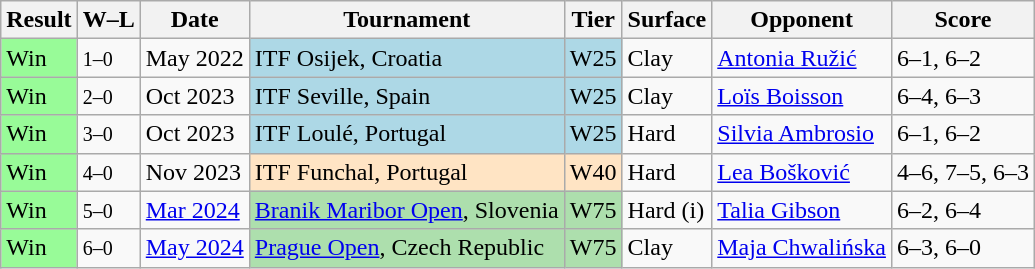<table class="sortable wikitable">
<tr>
<th>Result</th>
<th class="unsortable">W–L</th>
<th>Date</th>
<th>Tournament</th>
<th>Tier</th>
<th>Surface</th>
<th>Opponent</th>
<th class="unsortable">Score</th>
</tr>
<tr>
<td style="background:#98fb98;">Win</td>
<td><small>1–0</small></td>
<td>May 2022</td>
<td style="background:lightblue;">ITF Osijek, Croatia</td>
<td style="background:lightblue;">W25</td>
<td>Clay</td>
<td> <a href='#'>Antonia Ružić</a></td>
<td>6–1, 6–2</td>
</tr>
<tr>
<td style="background:#98fb98;">Win</td>
<td><small>2–0</small></td>
<td>Oct 2023</td>
<td style="background:lightblue;">ITF Seville, Spain</td>
<td style="background:lightblue;">W25</td>
<td>Clay</td>
<td> <a href='#'>Loïs Boisson</a></td>
<td>6–4, 6–3</td>
</tr>
<tr>
<td style="background:#98fb98;">Win</td>
<td><small>3–0</small></td>
<td>Oct 2023</td>
<td style="background:lightblue;">ITF Loulé, Portugal</td>
<td style="background:lightblue;">W25</td>
<td>Hard</td>
<td> <a href='#'>Silvia Ambrosio</a></td>
<td>6–1, 6–2</td>
</tr>
<tr>
<td style="background:#98fb98;">Win</td>
<td><small>4–0</small></td>
<td>Nov 2023</td>
<td style="background:#ffe4c4;">ITF Funchal, Portugal</td>
<td style="background:#ffe4c4;">W40</td>
<td>Hard</td>
<td> <a href='#'>Lea Bošković</a></td>
<td>4–6, 7–5, 6–3</td>
</tr>
<tr>
<td style="background:#98fb98;">Win</td>
<td><small>5–0</small></td>
<td><a href='#'>Mar 2024</a></td>
<td style="background:#addfad;"><a href='#'>Branik Maribor Open</a>, Slovenia</td>
<td style="background:#addfad;">W75</td>
<td>Hard (i)</td>
<td> <a href='#'>Talia Gibson</a></td>
<td>6–2, 6–4</td>
</tr>
<tr>
<td style="background:#98fb98;">Win</td>
<td><small>6–0</small></td>
<td><a href='#'>May 2024</a></td>
<td style="background:#addfad;"><a href='#'>Prague Open</a>, Czech Republic</td>
<td style="background:#addfad;">W75</td>
<td>Clay</td>
<td> <a href='#'>Maja Chwalińska</a></td>
<td>6–3, 6–0</td>
</tr>
</table>
